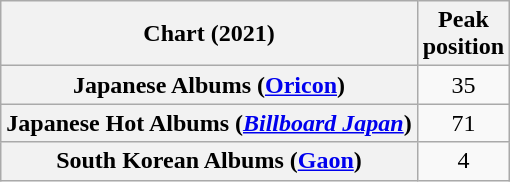<table class="wikitable sortable plainrowheaders" style="text-align:center">
<tr>
<th scope="col">Chart (2021)</th>
<th scope="col">Peak<br>position</th>
</tr>
<tr>
<th scope="row">Japanese Albums (<a href='#'>Oricon</a>)</th>
<td>35</td>
</tr>
<tr>
<th scope="row">Japanese Hot Albums (<em><a href='#'>Billboard Japan</a></em>)</th>
<td>71</td>
</tr>
<tr>
<th scope="row">South Korean Albums (<a href='#'>Gaon</a>)</th>
<td>4</td>
</tr>
</table>
